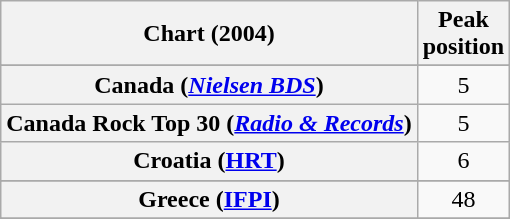<table class="wikitable sortable plainrowheaders" style="text-align:center">
<tr>
<th>Chart (2004)</th>
<th>Peak<br>position</th>
</tr>
<tr>
</tr>
<tr>
</tr>
<tr>
</tr>
<tr>
</tr>
<tr>
<th scope="row">Canada (<em><a href='#'>Nielsen BDS</a></em>)</th>
<td>5</td>
</tr>
<tr>
<th scope="row">Canada Rock Top 30 (<em><a href='#'>Radio & Records</a></em>)</th>
<td>5</td>
</tr>
<tr>
<th scope=row>Croatia (<a href='#'>HRT</a>)</th>
<td>6</td>
</tr>
<tr>
</tr>
<tr>
<th scope="row">Greece (<a href='#'>IFPI</a>)</th>
<td>48</td>
</tr>
<tr>
</tr>
<tr>
</tr>
<tr>
</tr>
<tr>
</tr>
<tr>
</tr>
<tr>
</tr>
<tr>
</tr>
<tr>
</tr>
<tr>
</tr>
<tr>
</tr>
<tr>
</tr>
<tr>
</tr>
</table>
